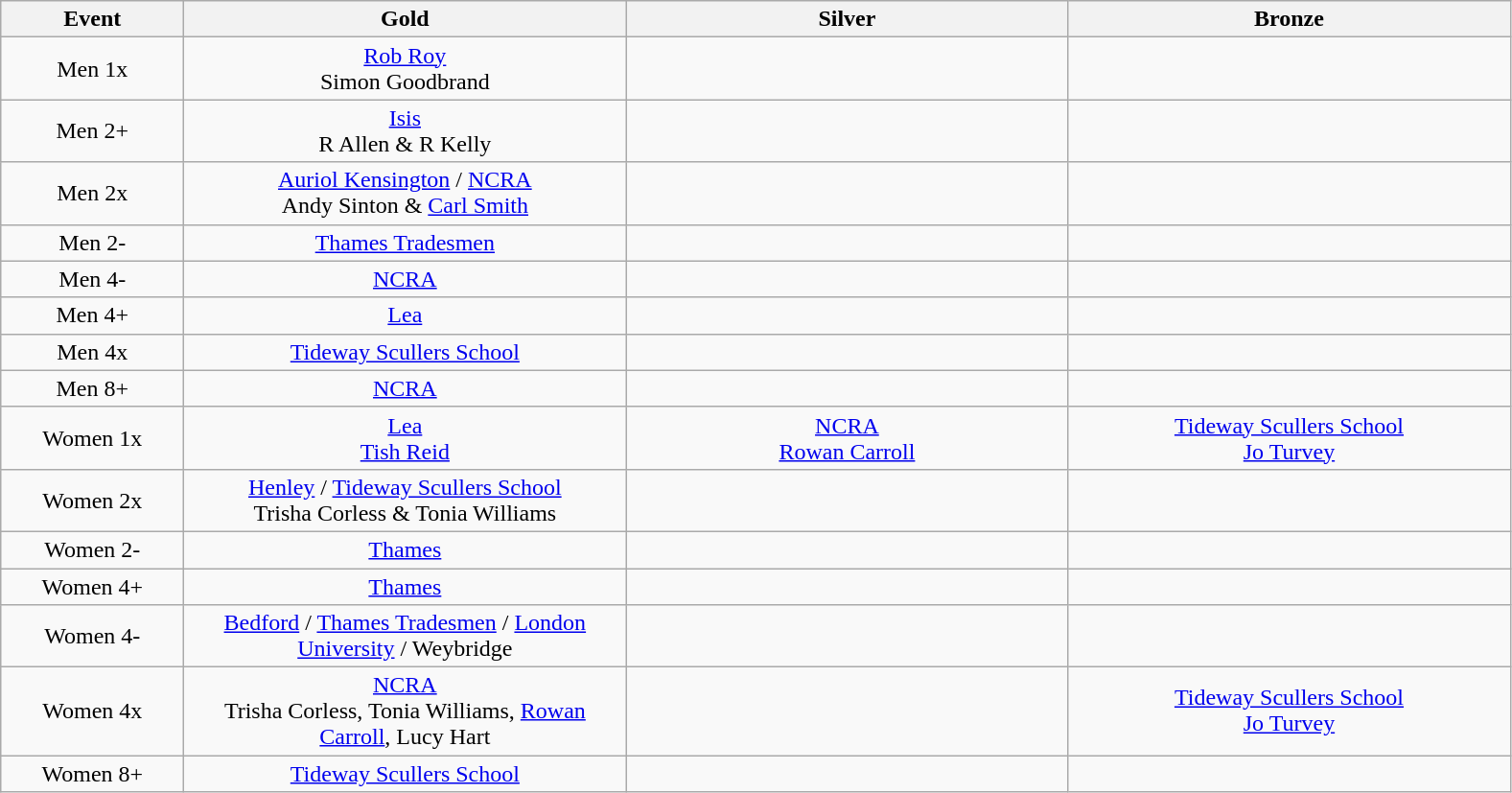<table class="wikitable" style="text-align:center">
<tr>
<th width=120>Event</th>
<th width=300>Gold</th>
<th width=300>Silver</th>
<th width=300>Bronze</th>
</tr>
<tr>
<td>Men 1x</td>
<td><a href='#'>Rob Roy</a><br>Simon Goodbrand</td>
<td></td>
<td></td>
</tr>
<tr>
<td>Men 2+</td>
<td><a href='#'>Isis</a><br>R Allen & R Kelly</td>
<td></td>
<td></td>
</tr>
<tr>
<td>Men 2x</td>
<td><a href='#'>Auriol Kensington</a> / <a href='#'>NCRA</a><br>Andy Sinton & <a href='#'>Carl Smith</a></td>
<td></td>
<td></td>
</tr>
<tr>
<td>Men 2-</td>
<td><a href='#'>Thames Tradesmen</a></td>
<td></td>
<td></td>
</tr>
<tr>
<td>Men 4-</td>
<td><a href='#'>NCRA</a></td>
<td></td>
<td></td>
</tr>
<tr>
<td>Men 4+</td>
<td><a href='#'>Lea</a></td>
<td></td>
<td></td>
</tr>
<tr>
<td>Men 4x</td>
<td><a href='#'>Tideway Scullers School</a></td>
<td></td>
<td></td>
</tr>
<tr>
<td>Men 8+</td>
<td><a href='#'>NCRA</a></td>
<td></td>
<td></td>
</tr>
<tr>
<td>Women 1x</td>
<td><a href='#'>Lea</a><br><a href='#'>Tish Reid</a></td>
<td><a href='#'>NCRA</a> <br><a href='#'>Rowan Carroll</a></td>
<td><a href='#'>Tideway Scullers School</a><br><a href='#'>Jo Turvey</a></td>
</tr>
<tr>
<td>Women 2x</td>
<td><a href='#'>Henley</a> / <a href='#'>Tideway Scullers School</a><br>Trisha Corless & Tonia Williams</td>
<td></td>
<td></td>
</tr>
<tr>
<td>Women 2-</td>
<td><a href='#'>Thames</a></td>
<td></td>
<td></td>
</tr>
<tr>
<td>Women 4+</td>
<td><a href='#'>Thames</a></td>
<td></td>
<td></td>
</tr>
<tr>
<td>Women 4-</td>
<td><a href='#'>Bedford</a> / <a href='#'>Thames Tradesmen</a> / <a href='#'>London University</a> / Weybridge</td>
<td></td>
<td></td>
</tr>
<tr>
<td>Women 4x</td>
<td><a href='#'>NCRA</a><br>Trisha Corless, Tonia Williams, <a href='#'>Rowan Carroll</a>, Lucy Hart</td>
<td><br></td>
<td><a href='#'>Tideway Scullers School</a><br><a href='#'>Jo Turvey</a></td>
</tr>
<tr>
<td>Women 8+</td>
<td><a href='#'>Tideway Scullers School</a></td>
<td></td>
<td></td>
</tr>
</table>
